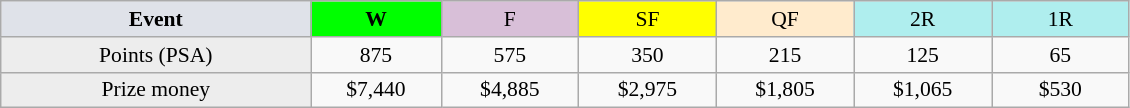<table class=wikitable style=font-size:90%;text-align:center>
<tr>
<td style="width:200px; background:#dfe2e9;"><strong>Event</strong></td>
<td style="width:80px; background:lime;"><strong>W</strong></td>
<td style="width:85px; background:thistle;">F</td>
<td style="width:85px; background:#ff0;">SF</td>
<td style="width:85px; background:#ffebcd;">QF</td>
<td style="width:85px; background:#afeeee;">2R</td>
<td style="width:85px; background:#afeeee;">1R</td>
</tr>
<tr>
<td style="background:#ededed;">Points (PSA)</td>
<td>875</td>
<td>575</td>
<td>350</td>
<td>215</td>
<td>125</td>
<td>65</td>
</tr>
<tr>
<td style="background:#ededed;">Prize money</td>
<td>$7,440</td>
<td>$4,885</td>
<td>$2,975</td>
<td>$1,805</td>
<td>$1,065</td>
<td>$530</td>
</tr>
</table>
